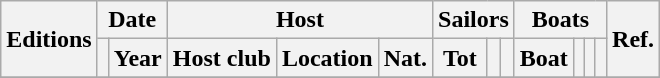<table class="wikitable">
<tr>
<th rowspan=2>Editions</th>
<th colspan=2>Date</th>
<th colspan=3>Host</th>
<th colspan=3>Sailors</th>
<th colspan=4>Boats</th>
<th rowspan=2>Ref.</th>
</tr>
<tr>
<th></th>
<th>Year</th>
<th>Host club</th>
<th>Location</th>
<th>Nat.</th>
<th>Tot</th>
<th></th>
<th></th>
<th>Boat</th>
<th></th>
<th></th>
<th></th>
</tr>
<tr>
</tr>
</table>
